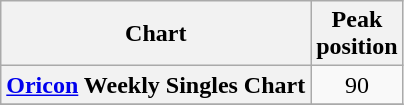<table class="wikitable plainrowheaders" style="text-align:center;">
<tr>
<th>Chart</th>
<th>Peak<br>position</th>
</tr>
<tr>
<th scope="row"><a href='#'>Oricon</a> Weekly Singles Chart</th>
<td style="text-align:center;">90</td>
</tr>
<tr>
</tr>
</table>
